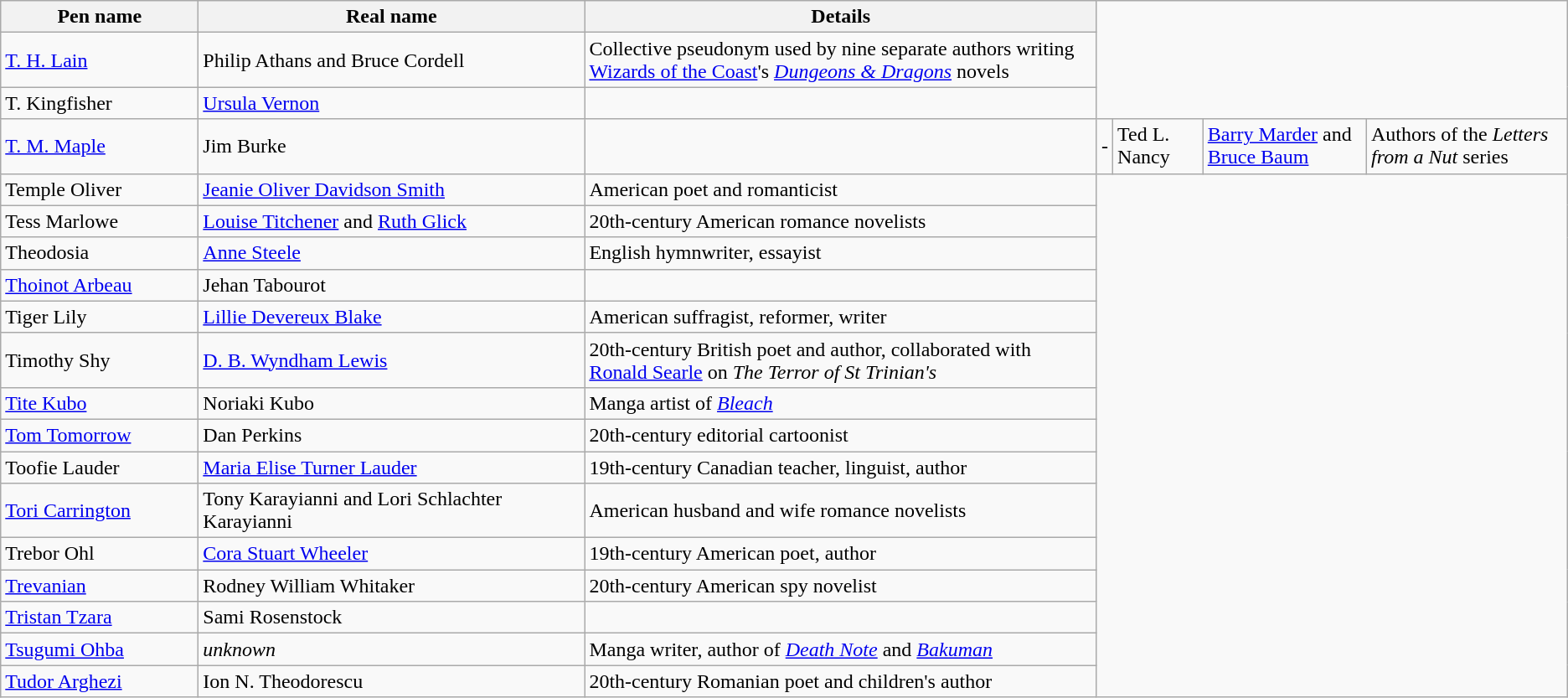<table class="wikitable sortable">
<tr>
<th style="width:150px;">Pen name</th>
<th style="width:300px;">Real name</th>
<th class=unsortable>Details</th>
</tr>
<tr>
<td><a href='#'>T. H. Lain</a></td>
<td>Philip Athans and Bruce Cordell</td>
<td>Collective pseudonym used by nine separate authors writing <a href='#'>Wizards of the Coast</a>'s <em><a href='#'>Dungeons & Dragons</a></em> novels</td>
</tr>
<tr>
<td>T. Kingfisher</td>
<td><a href='#'>Ursula Vernon</a></td>
<td></td>
</tr>
<tr>
<td><a href='#'>T. M. Maple</a></td>
<td>Jim Burke</td>
<td></td>
<td>-</td>
<td>Ted L. Nancy</td>
<td><a href='#'>Barry Marder</a> and <a href='#'>Bruce Baum</a></td>
<td>Authors of the <em>Letters from a Nut</em> series</td>
</tr>
<tr>
<td>Temple Oliver</td>
<td><a href='#'>Jeanie Oliver Davidson Smith</a></td>
<td>American poet and romanticist</td>
</tr>
<tr>
<td>Tess Marlowe</td>
<td><a href='#'>Louise Titchener</a> and <a href='#'>Ruth Glick</a></td>
<td>20th-century American romance novelists</td>
</tr>
<tr>
<td>Theodosia</td>
<td><a href='#'>Anne Steele</a></td>
<td>English hymnwriter, essayist</td>
</tr>
<tr>
<td><a href='#'>Thoinot Arbeau</a></td>
<td>Jehan Tabourot</td>
<td></td>
</tr>
<tr>
<td>Tiger Lily</td>
<td><a href='#'>Lillie Devereux Blake</a></td>
<td>American suffragist, reformer, writer</td>
</tr>
<tr>
<td>Timothy Shy</td>
<td><a href='#'>D. B. Wyndham Lewis</a></td>
<td>20th-century British poet and author, collaborated with <a href='#'>Ronald Searle</a> on <em>The Terror of St Trinian's</em></td>
</tr>
<tr>
<td><a href='#'>Tite Kubo</a></td>
<td>Noriaki Kubo</td>
<td>Manga artist of <em><a href='#'>Bleach</a></em></td>
</tr>
<tr>
<td><a href='#'>Tom Tomorrow</a></td>
<td>Dan Perkins</td>
<td>20th-century editorial cartoonist</td>
</tr>
<tr>
<td>Toofie Lauder</td>
<td><a href='#'>Maria Elise Turner Lauder</a></td>
<td>19th-century Canadian teacher, linguist, author</td>
</tr>
<tr>
<td><a href='#'>Tori Carrington</a></td>
<td>Tony Karayianni and Lori Schlachter Karayianni</td>
<td>American husband and wife romance novelists</td>
</tr>
<tr>
<td>Trebor Ohl</td>
<td><a href='#'>Cora Stuart Wheeler</a></td>
<td>19th-century American poet, author</td>
</tr>
<tr>
<td><a href='#'>Trevanian</a></td>
<td>Rodney William Whitaker</td>
<td>20th-century American spy novelist</td>
</tr>
<tr>
<td><a href='#'>Tristan Tzara</a></td>
<td>Sami Rosenstock</td>
<td></td>
</tr>
<tr>
<td><a href='#'>Tsugumi Ohba</a></td>
<td><em>unknown</em></td>
<td>Manga writer, author of <em><a href='#'>Death Note</a></em> and <em><a href='#'>Bakuman</a></em></td>
</tr>
<tr>
<td><a href='#'>Tudor Arghezi</a></td>
<td>Ion N. Theodorescu</td>
<td>20th-century Romanian poet and children's author</td>
</tr>
</table>
